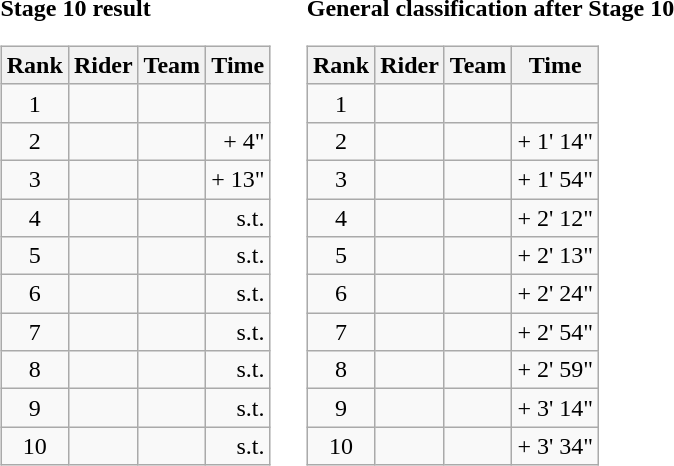<table>
<tr>
<td><strong>Stage 10 result</strong><br><table class="wikitable">
<tr>
<th scope="col">Rank</th>
<th scope="col">Rider</th>
<th scope="col">Team</th>
<th scope="col">Time</th>
</tr>
<tr>
<td style="text-align:center;">1</td>
<td></td>
<td></td>
<td style="text-align:right;"></td>
</tr>
<tr>
<td style="text-align:center;">2</td>
<td></td>
<td></td>
<td style="text-align:right;">+ 4"</td>
</tr>
<tr>
<td style="text-align:center;">3</td>
<td></td>
<td></td>
<td style="text-align:right;">+ 13"</td>
</tr>
<tr>
<td style="text-align:center;">4</td>
<td></td>
<td></td>
<td style="text-align:right;">s.t.</td>
</tr>
<tr>
<td style="text-align:center;">5</td>
<td></td>
<td></td>
<td style="text-align:right;">s.t.</td>
</tr>
<tr>
<td style="text-align:center;">6</td>
<td></td>
<td></td>
<td style="text-align:right;">s.t.</td>
</tr>
<tr>
<td style="text-align:center;">7</td>
<td></td>
<td></td>
<td style="text-align:right;">s.t.</td>
</tr>
<tr>
<td style="text-align:center;">8</td>
<td></td>
<td></td>
<td style="text-align:right;">s.t.</td>
</tr>
<tr>
<td style="text-align:center;">9</td>
<td></td>
<td></td>
<td style="text-align:right;">s.t.</td>
</tr>
<tr>
<td style="text-align:center;">10</td>
<td></td>
<td></td>
<td style="text-align:right;">s.t.</td>
</tr>
</table>
</td>
<td></td>
<td><strong>General classification after Stage 10</strong><br><table class="wikitable">
<tr>
<th scope="col">Rank</th>
<th scope="col">Rider</th>
<th scope="col">Team</th>
<th scope="col">Time</th>
</tr>
<tr>
<td style="text-align:center;">1</td>
<td></td>
<td></td>
<td style="text-align:right;"></td>
</tr>
<tr>
<td style="text-align:center;">2</td>
<td></td>
<td></td>
<td style="text-align:right;">+ 1' 14"</td>
</tr>
<tr>
<td style="text-align:center;">3</td>
<td></td>
<td></td>
<td style="text-align:right;">+ 1' 54"</td>
</tr>
<tr>
<td style="text-align:center;">4</td>
<td></td>
<td></td>
<td style="text-align:right;">+ 2' 12"</td>
</tr>
<tr>
<td style="text-align:center;">5</td>
<td></td>
<td></td>
<td style="text-align:right;">+ 2' 13"</td>
</tr>
<tr>
<td style="text-align:center;">6</td>
<td></td>
<td></td>
<td style="text-align:right;">+ 2' 24"</td>
</tr>
<tr>
<td style="text-align:center;">7</td>
<td></td>
<td></td>
<td style="text-align:right;">+ 2' 54"</td>
</tr>
<tr>
<td style="text-align:center;">8</td>
<td></td>
<td></td>
<td style="text-align:right;">+ 2' 59"</td>
</tr>
<tr>
<td style="text-align:center;">9</td>
<td></td>
<td></td>
<td style="text-align:right;">+ 3' 14"</td>
</tr>
<tr>
<td style="text-align:center;">10</td>
<td></td>
<td></td>
<td style="text-align:right;">+ 3' 34"</td>
</tr>
</table>
</td>
</tr>
</table>
